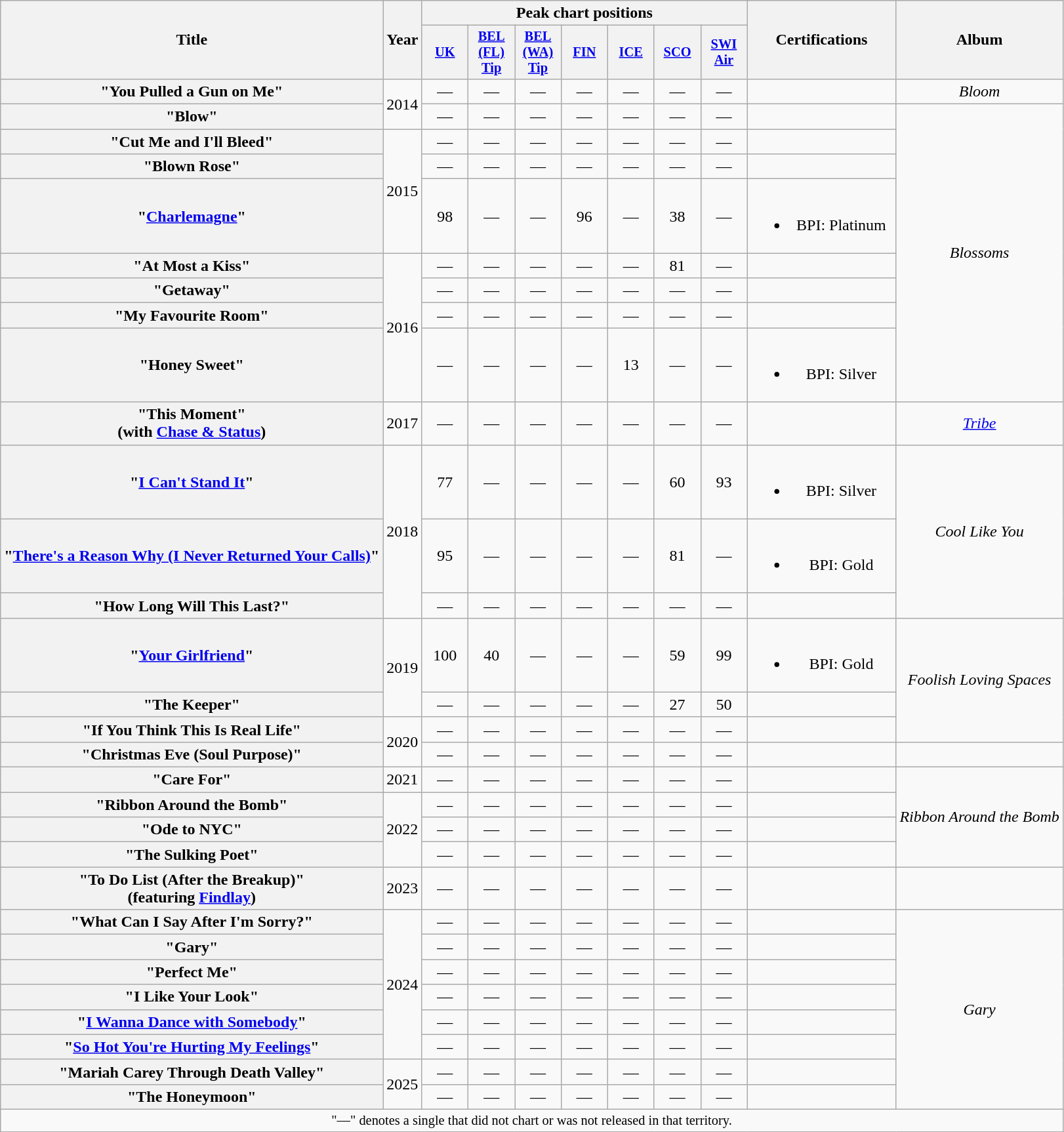<table class="wikitable plainrowheaders" style="text-align:center;">
<tr>
<th scope="col" rowspan="2">Title</th>
<th scope="col" rowspan="2" style="width:1em;">Year</th>
<th scope="col" colspan="7">Peak chart positions</th>
<th scope="col" rowspan="2" style="width:9em;">Certifications</th>
<th scope="col" rowspan="2">Album</th>
</tr>
<tr>
<th scope="col" style="width:3em;font-size:85%;"><a href='#'>UK</a><br></th>
<th scope="col" style="width:3em;font-size:85%;"><a href='#'>BEL<br>(FL)<br>Tip</a><br></th>
<th scope="col" style="width:3em;font-size:85%;"><a href='#'>BEL<br>(WA)<br>Tip</a><br></th>
<th scope="col" style="width:3em;font-size:85%;"><a href='#'>FIN</a><br></th>
<th scope="col" style="width:3em;font-size:85%;"><a href='#'>ICE</a><br></th>
<th scope="col" style="width:3em;font-size:85%;"><a href='#'>SCO</a><br></th>
<th scope="col" style="width:3em;font-size:85%;"><a href='#'>SWI<br>Air</a><br></th>
</tr>
<tr>
<th scope="row">"You Pulled a Gun on Me"</th>
<td rowspan="2">2014</td>
<td>—</td>
<td>—</td>
<td>—</td>
<td>—</td>
<td>—</td>
<td>—</td>
<td>—</td>
<td></td>
<td><em>Bloom</em></td>
</tr>
<tr>
<th scope="row">"Blow"</th>
<td>—</td>
<td>—</td>
<td>—</td>
<td>—</td>
<td>—</td>
<td>—</td>
<td>—</td>
<td></td>
<td rowspan="8"><em>Blossoms</em></td>
</tr>
<tr>
<th scope="row">"Cut Me and I'll Bleed"</th>
<td rowspan="3">2015</td>
<td>—</td>
<td>—</td>
<td>—</td>
<td>—</td>
<td>—</td>
<td>—</td>
<td>—</td>
<td></td>
</tr>
<tr>
<th scope="row">"Blown Rose"</th>
<td>—</td>
<td>—</td>
<td>—</td>
<td>—</td>
<td>—</td>
<td>—</td>
<td>—</td>
<td></td>
</tr>
<tr>
<th scope="row">"<a href='#'>Charlemagne</a>"</th>
<td>98</td>
<td>—</td>
<td>—</td>
<td>96</td>
<td>—</td>
<td>38</td>
<td>—</td>
<td><br><ul><li>BPI: Platinum</li></ul></td>
</tr>
<tr>
<th scope="row">"At Most a Kiss"</th>
<td rowspan="4">2016</td>
<td>—</td>
<td>—</td>
<td>—</td>
<td>—</td>
<td>—</td>
<td>81</td>
<td>—</td>
<td></td>
</tr>
<tr>
<th scope="row">"Getaway"</th>
<td>—</td>
<td>—</td>
<td>—</td>
<td>—</td>
<td>—</td>
<td>—</td>
<td>—</td>
<td></td>
</tr>
<tr>
<th scope="row">"My Favourite Room"</th>
<td>—</td>
<td>—</td>
<td>—</td>
<td>—</td>
<td>—</td>
<td>—</td>
<td>—</td>
<td></td>
</tr>
<tr>
<th scope="row">"Honey Sweet"</th>
<td>—</td>
<td>—</td>
<td>—</td>
<td>—</td>
<td>13</td>
<td>—</td>
<td>—</td>
<td><br><ul><li>BPI: Silver</li></ul></td>
</tr>
<tr>
<th scope="row">"This Moment"<br><span>(with <a href='#'>Chase & Status</a>)</span></th>
<td>2017</td>
<td>—</td>
<td>—</td>
<td>—</td>
<td>—</td>
<td>—</td>
<td>—</td>
<td>—</td>
<td></td>
<td><em><a href='#'>Tribe</a></em></td>
</tr>
<tr>
<th scope="row">"<a href='#'>I Can't Stand It</a>"</th>
<td rowspan="3">2018</td>
<td>77</td>
<td>—</td>
<td>—</td>
<td>—</td>
<td>—</td>
<td>60</td>
<td>93</td>
<td><br><ul><li>BPI: Silver</li></ul></td>
<td rowspan="3"><em>Cool Like You</em></td>
</tr>
<tr>
<th scope="row">"<a href='#'>There's a Reason Why (I Never Returned Your Calls)</a>"</th>
<td>95</td>
<td>—</td>
<td>—</td>
<td>—</td>
<td>—</td>
<td>81</td>
<td>—</td>
<td><br><ul><li>BPI: Gold</li></ul></td>
</tr>
<tr>
<th scope="row">"How Long Will This Last?"</th>
<td>—</td>
<td>—</td>
<td>—</td>
<td>—</td>
<td>—</td>
<td>—</td>
<td>—</td>
<td></td>
</tr>
<tr>
<th scope="row">"<a href='#'>Your Girlfriend</a>"</th>
<td rowspan="2">2019</td>
<td>100</td>
<td>40</td>
<td>—</td>
<td>—</td>
<td>—</td>
<td>59</td>
<td>99</td>
<td><br><ul><li>BPI: Gold</li></ul></td>
<td rowspan="3"><em>Foolish Loving Spaces</em></td>
</tr>
<tr>
<th scope="row">"The Keeper"</th>
<td>—</td>
<td>—</td>
<td>—</td>
<td>—</td>
<td>—</td>
<td>27</td>
<td>50</td>
<td></td>
</tr>
<tr>
<th scope="row">"If You Think This Is Real Life"</th>
<td rowspan="2">2020</td>
<td>—</td>
<td>—</td>
<td>—</td>
<td>—</td>
<td>—</td>
<td>—</td>
<td>—</td>
<td></td>
</tr>
<tr>
<th scope="row">"Christmas Eve (Soul Purpose)"</th>
<td>—</td>
<td>—</td>
<td>—</td>
<td>—</td>
<td>—</td>
<td>—</td>
<td>—</td>
<td></td>
<td></td>
</tr>
<tr>
<th scope="row">"Care For"</th>
<td>2021</td>
<td>—</td>
<td>—</td>
<td>—</td>
<td>—</td>
<td>—</td>
<td>—</td>
<td>—</td>
<td></td>
<td rowspan="4"><em>Ribbon Around the Bomb</em></td>
</tr>
<tr>
<th scope="row">"Ribbon Around the Bomb"</th>
<td rowspan="3">2022</td>
<td>—</td>
<td>—</td>
<td>—</td>
<td>—</td>
<td>—</td>
<td>—</td>
<td>—</td>
<td></td>
</tr>
<tr>
<th scope="row">"Ode to NYC"</th>
<td>—</td>
<td>—</td>
<td>—</td>
<td>—</td>
<td>—</td>
<td>—</td>
<td>—</td>
<td></td>
</tr>
<tr>
<th scope="row">"The Sulking Poet"</th>
<td>—</td>
<td>—</td>
<td>—</td>
<td>—</td>
<td>—</td>
<td>—</td>
<td>—</td>
<td></td>
</tr>
<tr>
<th scope="row">"To Do List (After the Breakup)"<br><span>(featuring <a href='#'>Findlay</a>)</span></th>
<td>2023</td>
<td>—</td>
<td>—</td>
<td>—</td>
<td>—</td>
<td>—</td>
<td>—</td>
<td>—</td>
<td></td>
<td></td>
</tr>
<tr>
<th scope="row">"What Can I Say After I'm Sorry?"</th>
<td rowspan="6">2024</td>
<td>—</td>
<td>—</td>
<td>—</td>
<td>—</td>
<td>—</td>
<td>—</td>
<td>—</td>
<td></td>
<td rowspan="8"><em>Gary</em></td>
</tr>
<tr>
<th scope="row">"Gary"</th>
<td>—</td>
<td>—</td>
<td>—</td>
<td>—</td>
<td>—</td>
<td>—</td>
<td>—</td>
<td></td>
</tr>
<tr>
<th scope="row">"Perfect Me"</th>
<td>—</td>
<td>—</td>
<td>—</td>
<td>—</td>
<td>—</td>
<td>—</td>
<td>—</td>
</tr>
<tr>
<th scope="row">"I Like Your Look"</th>
<td>—</td>
<td>—</td>
<td>—</td>
<td>—</td>
<td>—</td>
<td>—</td>
<td>—</td>
<td></td>
</tr>
<tr>
<th scope="row">"<a href='#'>I Wanna Dance with Somebody</a>"</th>
<td>—</td>
<td>—</td>
<td>—</td>
<td>—</td>
<td>—</td>
<td>—</td>
<td>—</td>
<td></td>
</tr>
<tr>
<th scope="row">"<a href='#'>So Hot You're Hurting My Feelings</a>"</th>
<td>—</td>
<td>—</td>
<td>—</td>
<td>—</td>
<td>—</td>
<td>—</td>
<td>—</td>
<td></td>
</tr>
<tr>
<th scope="row">"Mariah Carey Through Death Valley"</th>
<td rowspan="2">2025</td>
<td>—</td>
<td>—</td>
<td>—</td>
<td>—</td>
<td>—</td>
<td>—</td>
<td>—</td>
<td></td>
</tr>
<tr>
<th scope="row">"The Honeymoon"</th>
<td>—</td>
<td>—</td>
<td>—</td>
<td>—</td>
<td>—</td>
<td>—</td>
<td>—</td>
<td></td>
</tr>
<tr>
<td colspan="14" style="font-size:85%">"—" denotes a single that did not chart or was not released in that territory.</td>
</tr>
</table>
